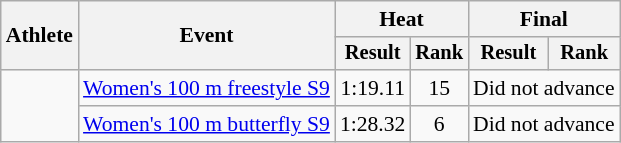<table class=wikitable style=font-size:90%;text-align:center>
<tr>
<th rowspan=2>Athlete</th>
<th rowspan=2>Event</th>
<th colspan=2>Heat</th>
<th colspan=2>Final</th>
</tr>
<tr style=font-size:95%>
<th>Result</th>
<th>Rank</th>
<th>Result</th>
<th>Rank</th>
</tr>
<tr>
<td align=left rowspan=2></td>
<td align=left><a href='#'>Women's 100 m freestyle S9</a></td>
<td>1:19.11</td>
<td>15</td>
<td colspan=2>Did not advance</td>
</tr>
<tr>
<td align=left><a href='#'>Women's 100 m butterfly S9</a></td>
<td>1:28.32</td>
<td>6</td>
<td colspan=2>Did not advance</td>
</tr>
</table>
